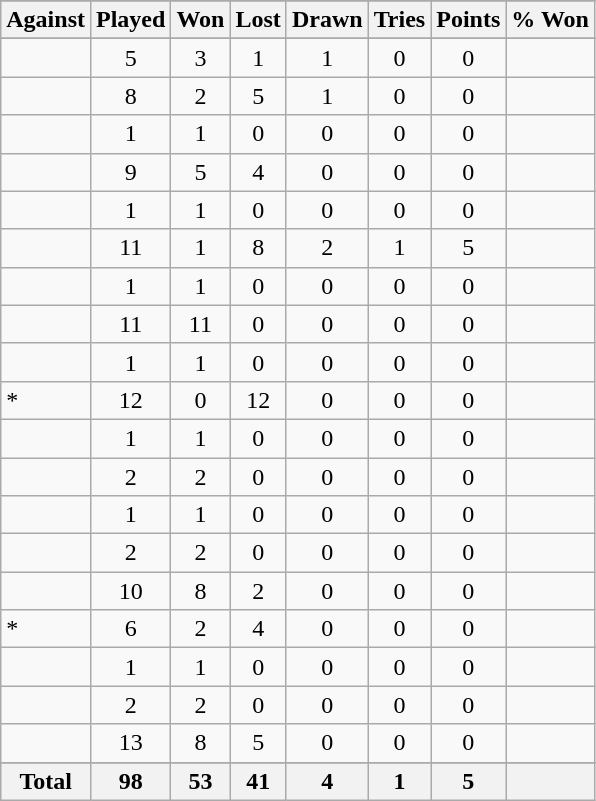<table class="sortable wikitable" style="text-align: center;">
<tr>
</tr>
<tr>
<th>Against</th>
<th>Played</th>
<th>Won</th>
<th>Lost</th>
<th>Drawn</th>
<th>Tries</th>
<th>Points</th>
<th>% Won</th>
</tr>
<tr bgcolor="#d0ffd0" align="center">
</tr>
<tr>
<td align="left"></td>
<td>5</td>
<td>3</td>
<td>1</td>
<td>1</td>
<td>0</td>
<td>0</td>
<td></td>
</tr>
<tr>
<td align="left"></td>
<td>8</td>
<td>2</td>
<td>5</td>
<td>1</td>
<td>0</td>
<td>0</td>
<td></td>
</tr>
<tr>
<td align="left"></td>
<td>1</td>
<td>1</td>
<td>0</td>
<td>0</td>
<td>0</td>
<td>0</td>
<td></td>
</tr>
<tr>
<td align="left"></td>
<td>9</td>
<td>5</td>
<td>4</td>
<td>0</td>
<td>0</td>
<td>0</td>
<td></td>
</tr>
<tr>
<td align="left"></td>
<td>1</td>
<td>1</td>
<td>0</td>
<td>0</td>
<td>0</td>
<td>0</td>
<td></td>
</tr>
<tr>
<td align="left"></td>
<td>11</td>
<td>1</td>
<td>8</td>
<td>2</td>
<td>1</td>
<td>5</td>
<td></td>
</tr>
<tr>
<td align="left"></td>
<td>1</td>
<td>1</td>
<td>0</td>
<td>0</td>
<td>0</td>
<td>0</td>
<td></td>
</tr>
<tr>
<td align="left"></td>
<td>11</td>
<td>11</td>
<td>0</td>
<td>0</td>
<td>0</td>
<td>0</td>
<td></td>
</tr>
<tr>
<td align="left"></td>
<td>1</td>
<td>1</td>
<td>0</td>
<td>0</td>
<td>0</td>
<td>0</td>
<td></td>
</tr>
<tr>
<td align="left">*</td>
<td>12</td>
<td>0</td>
<td>12</td>
<td>0</td>
<td>0</td>
<td>0</td>
<td></td>
</tr>
<tr>
<td align="left"></td>
<td>1</td>
<td>1</td>
<td>0</td>
<td>0</td>
<td>0</td>
<td>0</td>
<td></td>
</tr>
<tr>
<td align="left"></td>
<td>2</td>
<td>2</td>
<td>0</td>
<td>0</td>
<td>0</td>
<td>0</td>
<td></td>
</tr>
<tr>
<td align="left"></td>
<td>1</td>
<td>1</td>
<td>0</td>
<td>0</td>
<td>0</td>
<td>0</td>
<td></td>
</tr>
<tr>
<td align="left"></td>
<td>2</td>
<td>2</td>
<td>0</td>
<td>0</td>
<td>0</td>
<td>0</td>
<td></td>
</tr>
<tr>
<td align="left"></td>
<td>10</td>
<td>8</td>
<td>2</td>
<td>0</td>
<td>0</td>
<td>0</td>
<td></td>
</tr>
<tr>
<td align="left">*</td>
<td>6</td>
<td>2</td>
<td>4</td>
<td>0</td>
<td>0</td>
<td>0</td>
<td></td>
</tr>
<tr>
<td align="left"></td>
<td>1</td>
<td>1</td>
<td>0</td>
<td>0</td>
<td>0</td>
<td>0</td>
<td></td>
</tr>
<tr>
<td align="left"></td>
<td>2</td>
<td>2</td>
<td>0</td>
<td>0</td>
<td>0</td>
<td>0</td>
<td></td>
</tr>
<tr>
<td align="left"></td>
<td>13</td>
<td>8</td>
<td>5</td>
<td>0</td>
<td>0</td>
<td>0</td>
<td></td>
</tr>
<tr>
</tr>
<tr class="sortbottom">
<th>Total</th>
<th>98</th>
<th>53</th>
<th>41</th>
<th>4</th>
<th>1</th>
<th>5</th>
<th></th>
</tr>
</table>
